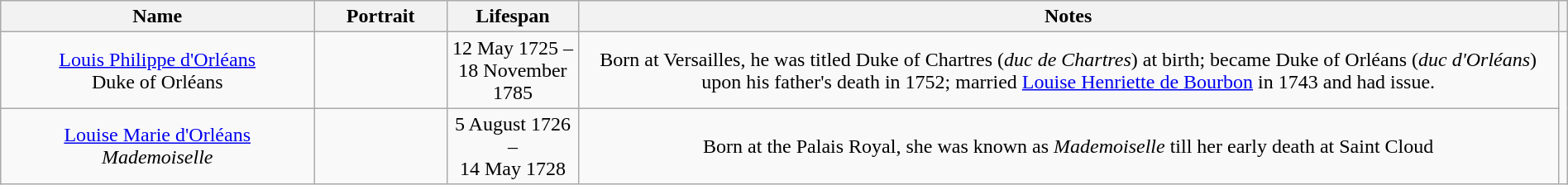<table style="text-align:center; width:100%" class="wikitable">
<tr>
<th width=20%>Name</th>
<th width=100px>Portrait</th>
<th>Lifespan</th>
<th>Notes</th>
<th></th>
</tr>
<tr>
<td><a href='#'>Louis Philippe d'Orléans</a><br> Duke of Orléans</td>
<td></td>
<td>12 May 1725 –<br> 18 November 1785</td>
<td>Born at Versailles, he was titled Duke of Chartres (<em>duc de Chartres</em>) at birth; became Duke of Orléans (<em>duc d'Orléans</em>) upon his father's death in 1752; married <a href='#'>Louise Henriette de Bourbon</a> in 1743 and had issue.</td>
</tr>
<tr>
<td><a href='#'>Louise Marie d'Orléans</a><br><em>Mademoiselle</em></td>
<td></td>
<td>5 August 1726 –<br> 14 May 1728</td>
<td>Born at the Palais Royal, she was known as <em>Mademoiselle</em> till her early death at Saint Cloud</td>
</tr>
</table>
